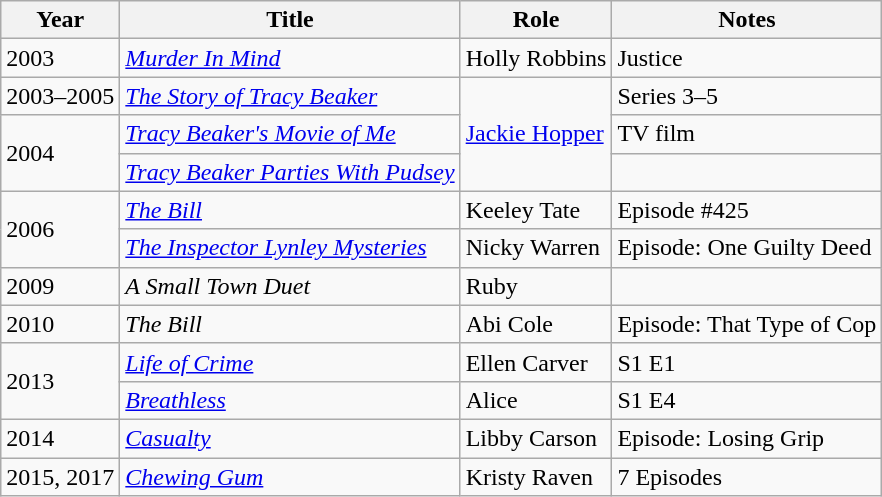<table class="wikitable">
<tr>
<th>Year</th>
<th>Title</th>
<th>Role</th>
<th>Notes</th>
</tr>
<tr>
<td>2003</td>
<td><em><a href='#'>Murder In Mind</a></em></td>
<td>Holly Robbins</td>
<td>Justice</td>
</tr>
<tr>
<td>2003–2005</td>
<td><em><a href='#'>The Story of Tracy Beaker</a></em></td>
<td rowspan="3"><a href='#'>Jackie Hopper</a></td>
<td>Series 3–5</td>
</tr>
<tr>
<td rowspan="2">2004</td>
<td><em><a href='#'>Tracy Beaker's Movie of Me</a></em></td>
<td>TV film</td>
</tr>
<tr>
<td><em><a href='#'>Tracy Beaker Parties With Pudsey</a></em></td>
<td></td>
</tr>
<tr>
<td rowspan="2">2006</td>
<td><em><a href='#'>The Bill</a></em></td>
<td>Keeley Tate</td>
<td>Episode #425</td>
</tr>
<tr>
<td><em><a href='#'>The Inspector Lynley Mysteries</a></em></td>
<td>Nicky Warren</td>
<td>Episode: One Guilty Deed</td>
</tr>
<tr>
<td>2009</td>
<td><em>A Small Town Duet</em></td>
<td>Ruby</td>
<td></td>
</tr>
<tr>
<td>2010</td>
<td><em>The Bill</em></td>
<td>Abi Cole</td>
<td>Episode: That Type of Cop</td>
</tr>
<tr>
<td rowspan="2">2013</td>
<td><em><a href='#'>Life of Crime</a></em></td>
<td>Ellen Carver</td>
<td>S1 E1</td>
</tr>
<tr>
<td><em><a href='#'>Breathless</a></em></td>
<td>Alice</td>
<td>S1 E4</td>
</tr>
<tr>
<td>2014</td>
<td><em><a href='#'>Casualty</a></em></td>
<td>Libby Carson</td>
<td>Episode: Losing Grip</td>
</tr>
<tr>
<td>2015, 2017</td>
<td><em><a href='#'>Chewing Gum</a></em></td>
<td>Kristy Raven</td>
<td>7 Episodes</td>
</tr>
</table>
